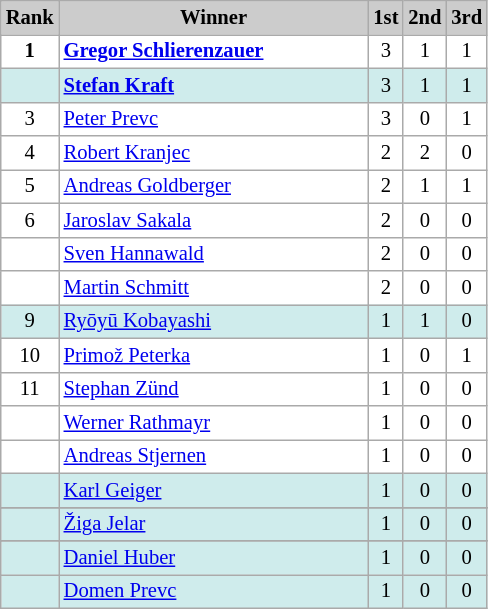<table class="wikitable plainrowheaders" style="background:#fff; font-size:86%; line-height:16px; border:grey solid 1px; border-collapse:collapse;">
<tr>
<th style="background:#ccc;">Rank</th>
<th style="background:#ccc;" width="200">Winner</th>
<th style="background:#ccc;" width="14">1st</th>
<th style="background:#ccc;" width="14">2nd</th>
<th style="background:#ccc;" width="14">3rd</th>
</tr>
<tr align=center>
<td align=center><strong>1</strong></td>
<td align=left> <strong><a href='#'>Gregor Schlierenzauer</a></strong></td>
<td>3</td>
<td>1</td>
<td>1</td>
</tr>
<tr bgcolor=#CFECEC align=center>
<td align=center></td>
<td align=left> <strong><a href='#'>Stefan Kraft</a></strong></td>
<td>3</td>
<td>1</td>
<td>1</td>
</tr>
<tr align=center>
<td align=center>3</td>
<td align=left> <a href='#'>Peter Prevc</a></td>
<td>3</td>
<td>0</td>
<td>1</td>
</tr>
<tr align=center>
<td align=center>4</td>
<td align=left> <a href='#'>Robert Kranjec</a></td>
<td>2</td>
<td>2</td>
<td>0</td>
</tr>
<tr align=center>
<td align=center>5</td>
<td align=left> <a href='#'>Andreas Goldberger</a></td>
<td>2</td>
<td>1</td>
<td>1</td>
</tr>
<tr align=center>
<td align=center>6</td>
<td align=left> <a href='#'>Jaroslav Sakala</a></td>
<td>2</td>
<td>0</td>
<td>0</td>
</tr>
<tr align=center>
<td align=center></td>
<td align=left> <a href='#'>Sven Hannawald</a></td>
<td>2</td>
<td>0</td>
<td>0</td>
</tr>
<tr align=center>
<td align=center></td>
<td align=left> <a href='#'>Martin Schmitt</a></td>
<td>2</td>
<td>0</td>
<td>0</td>
</tr>
<tr bgcolor=#CFECEC align=center>
<td align=center>9</td>
<td align=left> <a href='#'>Ryōyū Kobayashi</a></td>
<td>1</td>
<td>1</td>
<td>0</td>
</tr>
<tr align=center>
<td align=center>10</td>
<td align=left> <a href='#'>Primož Peterka</a></td>
<td>1</td>
<td>0</td>
<td>1</td>
</tr>
<tr align=center>
<td align=center>11</td>
<td align=left> <a href='#'>Stephan Zünd</a></td>
<td>1</td>
<td>0</td>
<td>0</td>
</tr>
<tr align=center>
<td align=center></td>
<td align=left> <a href='#'>Werner Rathmayr</a></td>
<td>1</td>
<td>0</td>
<td>0</td>
</tr>
<tr align=center>
<td align=center></td>
<td align=left> <a href='#'>Andreas Stjernen</a></td>
<td>1</td>
<td>0</td>
<td>0</td>
</tr>
<tr bgcolor=#CFECEC align=center>
<td align=center></td>
<td align=left> <a href='#'>Karl Geiger</a></td>
<td>1</td>
<td>0</td>
<td>0</td>
</tr>
<tr>
</tr>
<tr bgcolor=#CFECEC align=center>
<td align=center></td>
<td align=left> <a href='#'>Žiga Jelar</a></td>
<td>1</td>
<td>0</td>
<td>0</td>
</tr>
<tr>
</tr>
<tr bgcolor=#CFECEC align=center>
<td align=center></td>
<td align=left> <a href='#'>Daniel Huber</a></td>
<td>1</td>
<td>0</td>
<td>0</td>
</tr>
<tr bgcolor=#CFECEC align=center>
<td align=center></td>
<td align=left> <a href='#'>Domen Prevc</a></td>
<td>1</td>
<td>0</td>
<td>0</td>
</tr>
</table>
